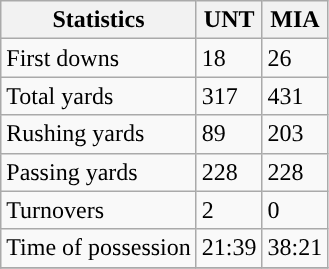<table class="wikitable">
<tr>
<th>Statistics</th>
<th>UNT</th>
<th>MIA</th>
</tr>
<tr>
<td>First downs</td>
<td>18</td>
<td>26</td>
</tr>
<tr>
<td>Total yards</td>
<td>317</td>
<td>431</td>
</tr>
<tr>
<td>Rushing yards</td>
<td>89</td>
<td>203</td>
</tr>
<tr>
<td>Passing yards</td>
<td>228</td>
<td>228</td>
</tr>
<tr>
<td>Turnovers</td>
<td>2</td>
<td>0</td>
</tr>
<tr>
<td>Time of possession</td>
<td>21:39</td>
<td>38:21</td>
</tr>
<tr>
</tr>
</table>
